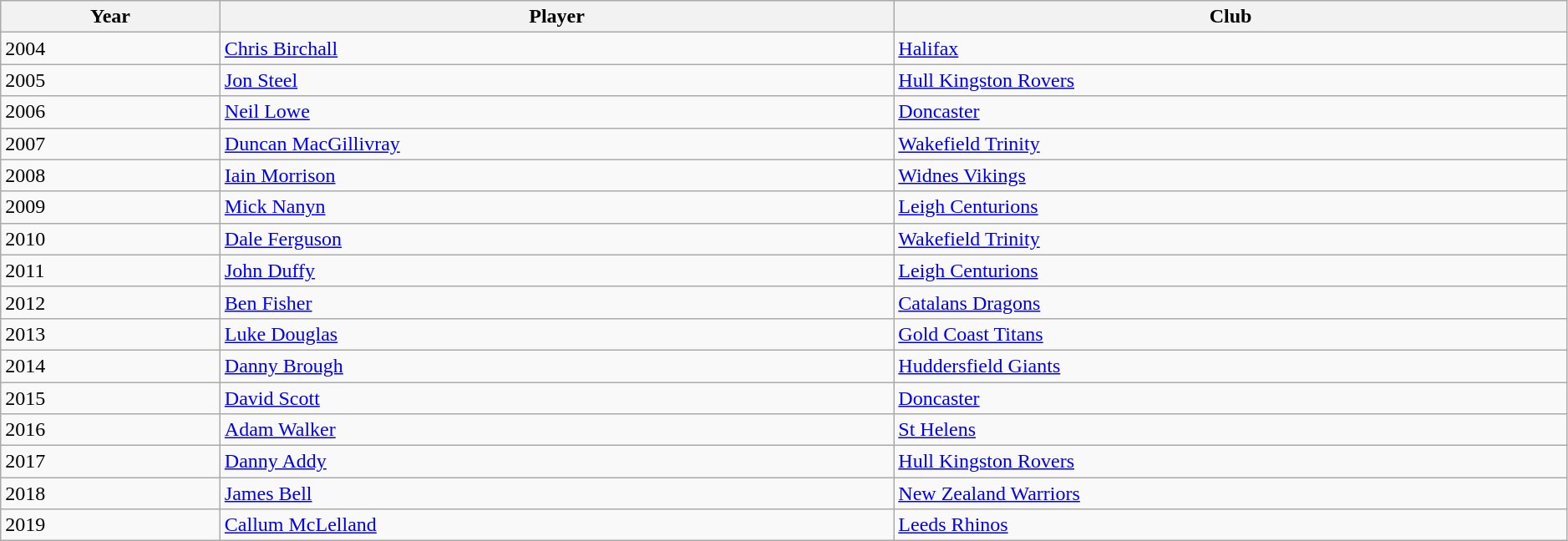<table class="wikitable" style="width:99%;">
<tr>
<th width=14%>Year</th>
<th width=43%>Player</th>
<th width=43%>Club</th>
</tr>
<tr>
<td>2004</td>
<td><a href='#'>Chris Birchall</a></td>
<td><a href='#'>Halifax</a></td>
</tr>
<tr>
<td>2005</td>
<td><a href='#'>Jon Steel</a></td>
<td><a href='#'>Hull Kingston Rovers</a></td>
</tr>
<tr>
<td>2006</td>
<td><a href='#'>Neil Lowe</a></td>
<td><a href='#'>Doncaster</a></td>
</tr>
<tr>
<td>2007</td>
<td><a href='#'>Duncan MacGillivray</a></td>
<td><a href='#'>Wakefield Trinity</a></td>
</tr>
<tr>
<td>2008</td>
<td><a href='#'>Iain Morrison</a></td>
<td><a href='#'>Widnes Vikings</a></td>
</tr>
<tr>
<td>2009</td>
<td><a href='#'>Mick Nanyn</a></td>
<td><a href='#'>Leigh Centurions</a></td>
</tr>
<tr>
<td>2010</td>
<td><a href='#'>Dale Ferguson</a></td>
<td><a href='#'>Wakefield Trinity</a></td>
</tr>
<tr>
<td>2011</td>
<td><a href='#'>John Duffy</a></td>
<td><a href='#'>Leigh Centurions</a></td>
</tr>
<tr>
<td>2012</td>
<td><a href='#'>Ben Fisher</a></td>
<td><a href='#'>Catalans Dragons</a></td>
</tr>
<tr>
<td>2013</td>
<td><a href='#'>Luke Douglas</a></td>
<td><a href='#'>Gold Coast Titans</a></td>
</tr>
<tr>
<td>2014</td>
<td><a href='#'>Danny Brough</a></td>
<td><a href='#'>Huddersfield Giants</a></td>
</tr>
<tr>
<td>2015</td>
<td><a href='#'>David Scott</a></td>
<td><a href='#'>Doncaster</a></td>
</tr>
<tr>
<td>2016</td>
<td><a href='#'>Adam Walker</a></td>
<td><a href='#'>St Helens</a></td>
</tr>
<tr>
<td>2017</td>
<td><a href='#'>Danny Addy</a></td>
<td><a href='#'>Hull Kingston Rovers</a></td>
</tr>
<tr>
<td>2018</td>
<td><a href='#'>James Bell</a></td>
<td><a href='#'>New Zealand Warriors</a></td>
</tr>
<tr>
<td>2019</td>
<td><a href='#'>Callum McLelland</a></td>
<td><a href='#'>Leeds Rhinos</a></td>
</tr>
</table>
